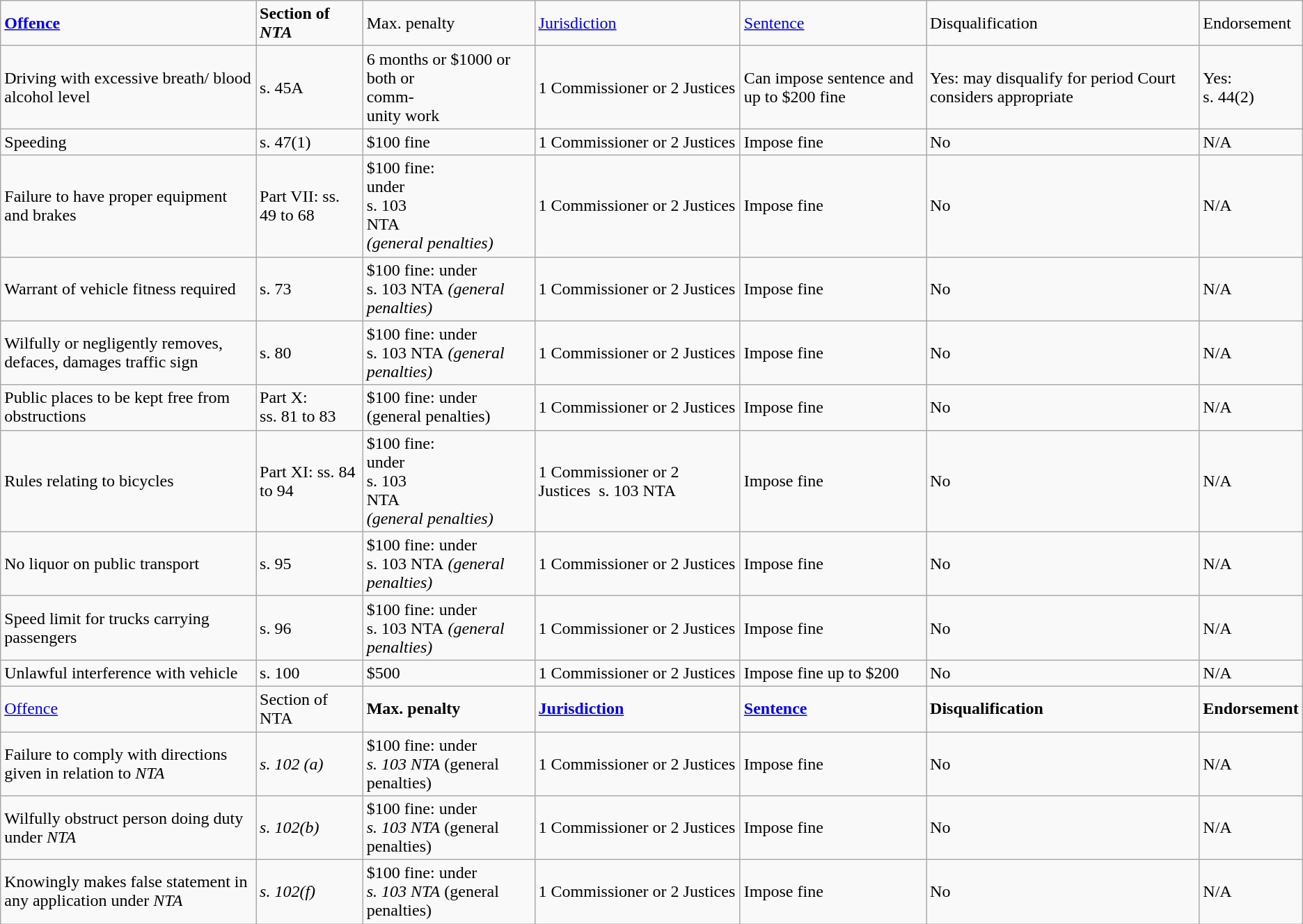<table class="wikitable sortable mw-collapsible mw-collapsed">
<tr>
<td><strong><a href='#'>Offence</a></strong></td>
<td><strong>Section of <em>NTA<strong><em></td>
<td></strong>Max. penalty<strong></td>
<td></strong><a href='#'>Jurisdiction</a><strong></td>
<td></strong><a href='#'>Sentence</a><strong></td>
<td></strong>Disqualification<strong></td>
<td></strong>Endorsement<strong></td>
</tr>
<tr>
<td>Driving with excessive breath/ blood alcohol level</td>
<td></em>s. 45A<em></td>
<td>6 months or  $1000 or both or<br>comm-<br>unity work</td>
<td>1 Commissioner or 2 Justices</td>
<td>Can impose sentence and up to $200 fine</td>
<td>Yes: may disqualify for period Court considers appropriate</td>
<td>Yes:<br></em>s. 44(2)<em></td>
</tr>
<tr>
<td>Speeding</td>
<td></em>s. 47(1)<em></td>
<td>$100 fine</td>
<td>1 Commissioner or 2 Justices</td>
<td>Impose fine</td>
<td>No</td>
<td>N/A</td>
</tr>
<tr>
<td>Failure to have proper equipment and brakes</td>
<td></em>Part VII: ss. 49 to 68<em></td>
<td>$100 fine:<br>under<br></em>s. 103 <em><br></em>NTA<em><br>(general penalties)</td>
<td>1 Commissioner or 2 Justices</td>
<td>Impose fine</td>
<td>No</td>
<td>N/A</td>
</tr>
<tr>
<td>Warrant of vehicle fitness required</td>
<td></em>s. 73<em></td>
<td>$100 fine: under<br></em>s. 103 NTA<em> (general penalties)</td>
<td>1 Commissioner or 2 Justices</td>
<td>Impose fine</td>
<td>No</td>
<td>N/A</td>
</tr>
<tr>
<td>Wilfully or negligently removes,<br>defaces, damages traffic sign</td>
<td></em>s. 80<em></td>
<td>$100 fine: under<br></em>s. 103 NTA<em> (general penalties)</td>
<td>1 Commissioner or 2 Justices</td>
<td>Impose fine</td>
<td>No</td>
<td>N/A</td>
</tr>
<tr>
<td>Public places to be kept free from obstructions</td>
<td></em>Part X: <em><br></em>ss. 81 to 83<em></td>
<td>$100 fine: under    (general penalties)</td>
<td>1 Commissioner or 2 Justices</td>
<td>Impose fine</td>
<td>No</td>
<td>N/A</td>
</tr>
<tr>
<td>Rules relating to bicycles</td>
<td></em>Part XI: ss. 84 to 94<em></td>
<td>$100 fine:<br>under<br></em>s. 103 <em><br></em>NTA<em><br>(general penalties)</td>
<td>1 Commissioner or 2 Justices</em>  s. 103 NTA<em></td>
<td>Impose fine</td>
<td>No</td>
<td>N/A</td>
</tr>
<tr>
<td>No liquor on public transport</td>
<td></em>s. 95<em></td>
<td>$100 fine: under<br></em>s. 103 NTA<em> (general penalties)</td>
<td>1 Commissioner or 2 Justices</td>
<td>Impose fine</td>
<td>No</td>
<td>N/A</td>
</tr>
<tr>
<td>Speed limit for trucks carrying passengers</td>
<td></em>s. 96<em></td>
<td>$100 fine: under<br></em>s. 103 NTA<em> (general penalties)</td>
<td>1 Commissioner or 2 Justices</td>
<td>Impose fine</td>
<td>No</td>
<td>N/A</td>
</tr>
<tr>
<td>Unlawful interference with vehicle</td>
<td></em>s. 100<em></td>
<td>$500</td>
<td>1 Commissioner or 2 Justices</td>
<td>Impose fine up to $200</td>
<td>No</td>
<td>N/A</td>
</tr>
<tr>
<td></strong><a href='#'>Offence</a><strong></td>
<td></strong>Section of </em>NTA</em></strong></td>
<td><strong>Max. penalty</strong></td>
<td><strong><a href='#'>Jurisdiction</a></strong></td>
<td><strong><a href='#'>Sentence</a></strong></td>
<td><strong>Disqualification</strong></td>
<td><strong>Endorsement</strong></td>
</tr>
<tr>
<td>Failure to comply with directions given in relation to <em>NTA</em></td>
<td><em>s. 102 (a)</em></td>
<td>$100 fine: under<br><em>s. 103 NTA</em> (general penalties)</td>
<td>1 Commissioner or 2 Justices</td>
<td>Impose fine</td>
<td>No</td>
<td>N/A</td>
</tr>
<tr>
<td>Wilfully obstruct person doing duty under <em>NTA</em></td>
<td><em>s. 102(b)</em></td>
<td>$100 fine: under<br><em>s. 103 NTA</em> (general penalties)</td>
<td>1 Commissioner or 2 Justices</td>
<td>Impose fine</td>
<td>No</td>
<td>N/A</td>
</tr>
<tr>
<td>Knowingly makes false statement in<br>any application under <em>NTA</em></td>
<td><em>s. 102(f)</em></td>
<td>$100 fine: under<br><em>s. 103 NTA</em> (general penalties)</td>
<td>1 Commissioner or 2 Justices</td>
<td>Impose fine</td>
<td>No</td>
<td>N/A</td>
</tr>
</table>
